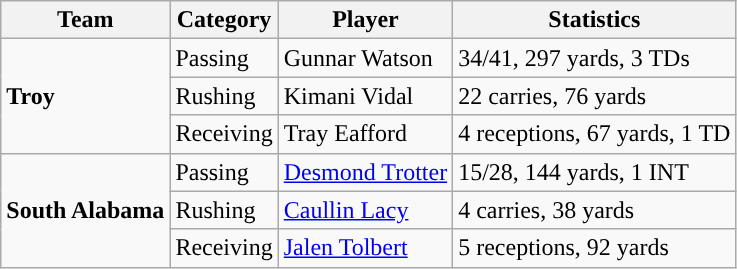<table class="wikitable" style="float: left;">
<tr>
<th>Team</th>
<th>Category</th>
<th>Player</th>
<th>Statistics</th>
</tr>
<tr>
<td rowspan=3><strong>Troy</strong></td>
<td>Passing</td>
<td>Gunnar Watson</td>
<td>34/41, 297 yards, 3 TDs</td>
</tr>
<tr>
<td>Rushing</td>
<td>Kimani Vidal</td>
<td>22 carries, 76 yards</td>
</tr>
<tr>
<td>Receiving</td>
<td>Tray Eafford</td>
<td>4 receptions, 67 yards, 1 TD</td>
</tr>
<tr>
<td rowspan=3><strong>South Alabama</strong></td>
<td>Passing</td>
<td><a href='#'>Desmond Trotter</a></td>
<td>15/28, 144 yards, 1 INT</td>
</tr>
<tr>
<td>Rushing</td>
<td><a href='#'>Caullin Lacy</a></td>
<td>4 carries, 38 yards</td>
</tr>
<tr>
<td>Receiving</td>
<td><a href='#'>Jalen Tolbert</a></td>
<td>5 receptions, 92 yards</td>
</tr>
</table>
